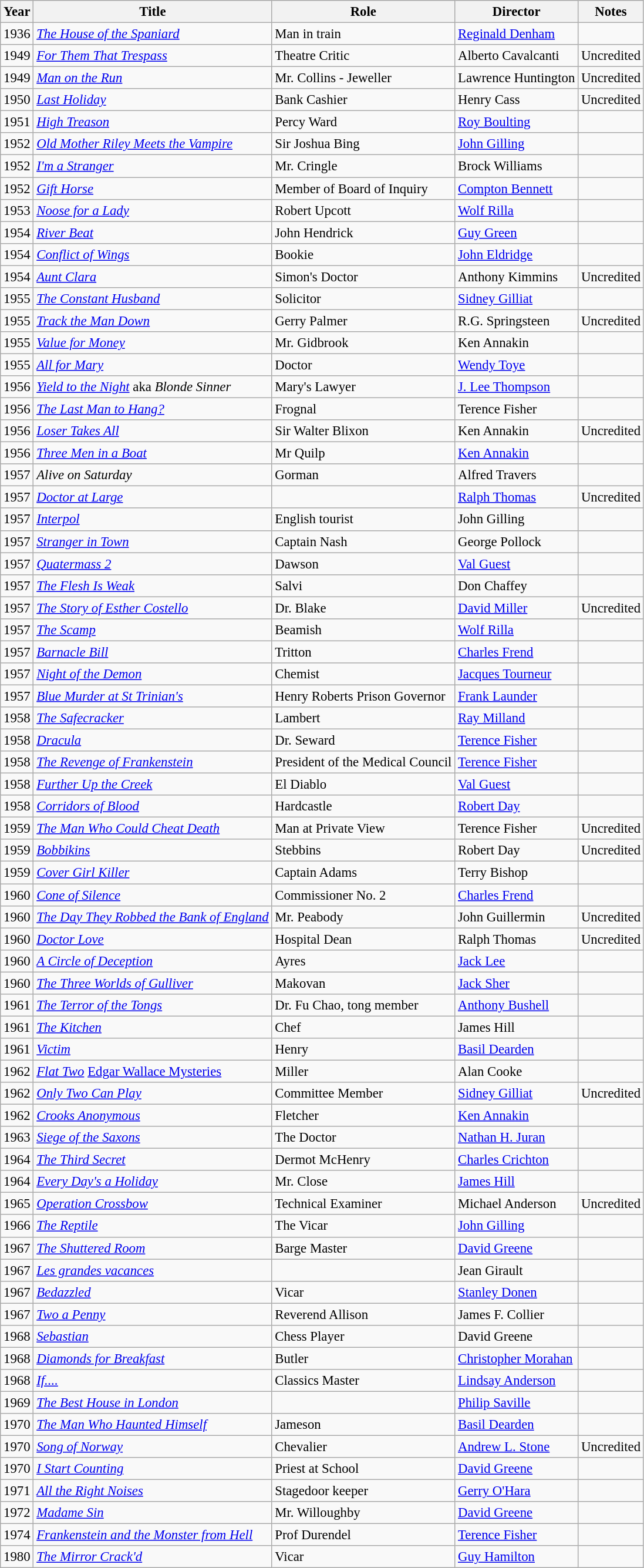<table class="wikitable" style="font-size: 95%;">
<tr>
<th>Year</th>
<th>Title</th>
<th>Role</th>
<th>Director</th>
<th>Notes</th>
</tr>
<tr>
<td>1936</td>
<td><em><a href='#'>The House of the Spaniard</a></em></td>
<td>Man in train</td>
<td><a href='#'>Reginald Denham</a></td>
<td></td>
</tr>
<tr>
<td>1949</td>
<td><em><a href='#'>For Them That Trespass</a></em></td>
<td>Theatre Critic</td>
<td>Alberto Cavalcanti</td>
<td>Uncredited</td>
</tr>
<tr>
<td>1949</td>
<td><em><a href='#'>Man on the Run</a></em></td>
<td>Mr. Collins - Jeweller</td>
<td>Lawrence Huntington</td>
<td>Uncredited</td>
</tr>
<tr>
<td>1950</td>
<td><em><a href='#'>Last Holiday</a></em></td>
<td>Bank Cashier</td>
<td>Henry Cass</td>
<td>Uncredited</td>
</tr>
<tr>
<td>1951</td>
<td><em><a href='#'>High Treason</a></em></td>
<td>Percy Ward</td>
<td><a href='#'>Roy Boulting</a></td>
<td></td>
</tr>
<tr>
<td>1952</td>
<td><em><a href='#'>Old Mother Riley Meets the Vampire</a></em></td>
<td>Sir Joshua Bing</td>
<td><a href='#'>John Gilling</a></td>
<td></td>
</tr>
<tr>
<td>1952</td>
<td><em><a href='#'>I'm a Stranger</a></em></td>
<td>Mr. Cringle</td>
<td>Brock Williams</td>
<td></td>
</tr>
<tr>
<td>1952</td>
<td><em><a href='#'>Gift Horse</a></em></td>
<td>Member of Board of Inquiry</td>
<td><a href='#'>Compton Bennett</a></td>
<td></td>
</tr>
<tr>
<td>1953</td>
<td><em><a href='#'>Noose for a Lady</a></em></td>
<td>Robert Upcott</td>
<td><a href='#'>Wolf Rilla</a></td>
<td></td>
</tr>
<tr>
<td>1954</td>
<td><em><a href='#'>River Beat</a></em></td>
<td>John Hendrick</td>
<td><a href='#'>Guy Green</a></td>
<td></td>
</tr>
<tr>
<td>1954</td>
<td><em><a href='#'>Conflict of Wings</a></em></td>
<td>Bookie</td>
<td><a href='#'>John Eldridge</a></td>
<td></td>
</tr>
<tr>
<td>1954</td>
<td><em><a href='#'>Aunt Clara</a></em></td>
<td>Simon's Doctor</td>
<td>Anthony Kimmins</td>
<td>Uncredited</td>
</tr>
<tr>
<td>1955</td>
<td><em><a href='#'>The Constant Husband</a></em></td>
<td>Solicitor</td>
<td><a href='#'>Sidney Gilliat</a></td>
<td></td>
</tr>
<tr>
<td>1955</td>
<td><em><a href='#'>Track the Man Down</a></em></td>
<td>Gerry Palmer</td>
<td>R.G. Springsteen</td>
<td>Uncredited</td>
</tr>
<tr>
<td>1955</td>
<td><em><a href='#'>Value for Money</a></em></td>
<td>Mr. Gidbrook</td>
<td>Ken Annakin</td>
<td></td>
</tr>
<tr>
<td>1955</td>
<td><em><a href='#'>All for Mary</a></em></td>
<td>Doctor</td>
<td><a href='#'>Wendy Toye</a></td>
<td></td>
</tr>
<tr>
<td>1956</td>
<td><em><a href='#'>Yield to the Night</a></em> aka <em>Blonde Sinner</em></td>
<td>Mary's Lawyer</td>
<td><a href='#'>J. Lee Thompson</a></td>
<td></td>
</tr>
<tr>
<td>1956</td>
<td><em><a href='#'>The Last Man to Hang?</a></em></td>
<td>Frognal</td>
<td>Terence Fisher</td>
<td></td>
</tr>
<tr>
<td>1956</td>
<td><em><a href='#'>Loser Takes All</a></em></td>
<td>Sir Walter Blixon</td>
<td>Ken Annakin</td>
<td>Uncredited</td>
</tr>
<tr>
<td>1956</td>
<td><em><a href='#'>Three Men in a Boat</a></em></td>
<td>Mr Quilp</td>
<td><a href='#'>Ken Annakin</a></td>
<td></td>
</tr>
<tr>
<td>1957</td>
<td><em>Alive on Saturday</em></td>
<td>Gorman</td>
<td>Alfred Travers</td>
<td></td>
</tr>
<tr>
<td>1957</td>
<td><em><a href='#'>Doctor at Large</a></em></td>
<td></td>
<td><a href='#'>Ralph Thomas</a></td>
<td>Uncredited</td>
</tr>
<tr>
<td>1957</td>
<td><em><a href='#'>Interpol</a></em></td>
<td>English tourist</td>
<td>John Gilling</td>
<td></td>
</tr>
<tr>
<td>1957</td>
<td><em><a href='#'>Stranger in Town</a></em></td>
<td>Captain Nash</td>
<td>George Pollock</td>
<td></td>
</tr>
<tr>
<td>1957</td>
<td><em><a href='#'>Quatermass 2</a></em></td>
<td>Dawson</td>
<td><a href='#'>Val Guest</a></td>
<td></td>
</tr>
<tr>
<td>1957</td>
<td><em><a href='#'>The Flesh Is Weak</a></em></td>
<td>Salvi</td>
<td>Don Chaffey</td>
<td></td>
</tr>
<tr>
<td>1957</td>
<td><em><a href='#'>The Story of Esther Costello</a></em></td>
<td>Dr. Blake</td>
<td><a href='#'>David Miller</a></td>
<td>Uncredited</td>
</tr>
<tr>
<td>1957</td>
<td><em><a href='#'>The Scamp</a></em></td>
<td>Beamish</td>
<td><a href='#'>Wolf Rilla</a></td>
<td></td>
</tr>
<tr>
<td>1957</td>
<td><em><a href='#'>Barnacle Bill</a></em></td>
<td>Tritton</td>
<td><a href='#'>Charles Frend</a></td>
<td></td>
</tr>
<tr>
<td>1957</td>
<td><em><a href='#'>Night of the Demon</a></em></td>
<td>Chemist</td>
<td><a href='#'>Jacques Tourneur</a></td>
<td></td>
</tr>
<tr>
<td>1957</td>
<td><em><a href='#'>Blue Murder at St Trinian's</a></em></td>
<td>Henry Roberts Prison Governor</td>
<td><a href='#'>Frank Launder</a></td>
<td></td>
</tr>
<tr>
<td>1958</td>
<td><em><a href='#'>The Safecracker</a></em></td>
<td>Lambert</td>
<td><a href='#'>Ray Milland</a></td>
<td></td>
</tr>
<tr>
<td>1958</td>
<td><em><a href='#'>Dracula</a></em></td>
<td>Dr. Seward</td>
<td><a href='#'>Terence Fisher</a></td>
<td></td>
</tr>
<tr>
<td>1958</td>
<td><em><a href='#'>The Revenge of Frankenstein</a></em></td>
<td>President of the Medical Council</td>
<td><a href='#'>Terence Fisher</a></td>
<td></td>
</tr>
<tr>
<td>1958</td>
<td><em><a href='#'>Further Up the Creek</a></em></td>
<td>El Diablo</td>
<td><a href='#'>Val Guest</a></td>
<td></td>
</tr>
<tr>
<td>1958</td>
<td><em><a href='#'>Corridors of Blood</a></em></td>
<td>Hardcastle</td>
<td><a href='#'>Robert Day</a></td>
<td></td>
</tr>
<tr>
<td>1959</td>
<td><em><a href='#'>The Man Who Could Cheat Death</a></em></td>
<td>Man at Private View</td>
<td>Terence Fisher</td>
<td>Uncredited</td>
</tr>
<tr>
<td>1959</td>
<td><em><a href='#'>Bobbikins</a></em></td>
<td>Stebbins</td>
<td>Robert Day</td>
<td>Uncredited</td>
</tr>
<tr>
<td>1959</td>
<td><em><a href='#'>Cover Girl Killer</a></em></td>
<td>Captain Adams</td>
<td>Terry Bishop</td>
<td></td>
</tr>
<tr>
<td>1960</td>
<td><em><a href='#'>Cone of Silence</a></em></td>
<td>Commissioner No. 2</td>
<td><a href='#'>Charles Frend</a></td>
<td></td>
</tr>
<tr>
<td>1960</td>
<td><em><a href='#'>The Day They Robbed the Bank of England</a></em></td>
<td>Mr. Peabody</td>
<td>John Guillermin</td>
<td>Uncredited</td>
</tr>
<tr>
<td>1960</td>
<td><em><a href='#'>Doctor Love</a></em></td>
<td>Hospital Dean</td>
<td>Ralph Thomas</td>
<td>Uncredited</td>
</tr>
<tr>
<td>1960</td>
<td><em><a href='#'>A Circle of Deception</a></em></td>
<td>Ayres</td>
<td><a href='#'>Jack Lee</a></td>
<td></td>
</tr>
<tr>
<td>1960</td>
<td><em><a href='#'>The Three Worlds of Gulliver</a></em></td>
<td>Makovan</td>
<td><a href='#'>Jack Sher</a></td>
<td></td>
</tr>
<tr>
<td>1961</td>
<td><em><a href='#'>The Terror of the Tongs</a></em></td>
<td>Dr. Fu Chao, tong member</td>
<td><a href='#'>Anthony Bushell</a></td>
<td></td>
</tr>
<tr>
<td>1961</td>
<td><em><a href='#'>The Kitchen</a></em></td>
<td>Chef</td>
<td>James Hill</td>
<td></td>
</tr>
<tr>
<td>1961</td>
<td><em><a href='#'>Victim</a></em></td>
<td>Henry</td>
<td><a href='#'>Basil Dearden</a></td>
<td></td>
</tr>
<tr>
<td>1962</td>
<td><em><a href='#'>Flat Two</a></em> <a href='#'>Edgar Wallace Mysteries</a></td>
<td>Miller</td>
<td>Alan Cooke</td>
<td></td>
</tr>
<tr>
<td>1962</td>
<td><em><a href='#'>Only Two Can Play</a></em></td>
<td>Committee Member</td>
<td><a href='#'>Sidney Gilliat</a></td>
<td>Uncredited</td>
</tr>
<tr>
<td>1962</td>
<td><em><a href='#'>Crooks Anonymous</a></em></td>
<td>Fletcher</td>
<td><a href='#'>Ken Annakin</a></td>
<td></td>
</tr>
<tr>
<td>1963</td>
<td><em><a href='#'>Siege of the Saxons</a></em></td>
<td>The Doctor</td>
<td><a href='#'>Nathan H. Juran</a></td>
<td></td>
</tr>
<tr>
<td>1964</td>
<td><em><a href='#'>The Third Secret</a></em></td>
<td>Dermot McHenry</td>
<td><a href='#'>Charles Crichton</a></td>
<td></td>
</tr>
<tr>
<td>1964</td>
<td><em><a href='#'>Every Day's a Holiday</a></em></td>
<td>Mr. Close</td>
<td><a href='#'>James Hill</a></td>
<td></td>
</tr>
<tr>
<td>1965</td>
<td><em><a href='#'>Operation Crossbow</a></em></td>
<td>Technical Examiner</td>
<td>Michael Anderson</td>
<td>Uncredited</td>
</tr>
<tr>
<td>1966</td>
<td><em><a href='#'>The Reptile</a></em></td>
<td>The Vicar</td>
<td><a href='#'>John Gilling</a></td>
<td></td>
</tr>
<tr>
<td>1967</td>
<td><em><a href='#'>The Shuttered Room</a></em></td>
<td>Barge Master</td>
<td><a href='#'>David Greene</a></td>
<td></td>
</tr>
<tr>
<td>1967</td>
<td><em><a href='#'>Les grandes vacances</a></em></td>
<td></td>
<td>Jean Girault</td>
<td></td>
</tr>
<tr>
<td>1967</td>
<td><em><a href='#'>Bedazzled</a></em></td>
<td>Vicar</td>
<td><a href='#'>Stanley Donen</a></td>
<td></td>
</tr>
<tr>
<td>1967</td>
<td><em><a href='#'>Two a Penny</a></em></td>
<td>Reverend Allison</td>
<td>James F. Collier</td>
<td></td>
</tr>
<tr>
<td>1968</td>
<td><em><a href='#'>Sebastian</a></em></td>
<td>Chess Player</td>
<td>David Greene</td>
<td></td>
</tr>
<tr>
<td>1968</td>
<td><em><a href='#'>Diamonds for Breakfast</a></em></td>
<td>Butler</td>
<td><a href='#'>Christopher Morahan</a></td>
<td></td>
</tr>
<tr>
<td>1968</td>
<td><em><a href='#'>If....</a></em></td>
<td>Classics Master</td>
<td><a href='#'>Lindsay Anderson</a></td>
<td></td>
</tr>
<tr>
<td>1969</td>
<td><em><a href='#'>The Best House in London</a></em></td>
<td></td>
<td><a href='#'>Philip Saville</a></td>
<td></td>
</tr>
<tr>
<td>1970</td>
<td><em><a href='#'>The Man Who Haunted Himself</a></em></td>
<td>Jameson</td>
<td><a href='#'>Basil Dearden</a></td>
<td></td>
</tr>
<tr>
<td>1970</td>
<td><em><a href='#'>Song of Norway</a></em></td>
<td>Chevalier</td>
<td><a href='#'>Andrew L. Stone</a></td>
<td>Uncredited</td>
</tr>
<tr>
<td>1970</td>
<td><em><a href='#'>I Start Counting</a></em></td>
<td>Priest at School</td>
<td><a href='#'>David Greene</a></td>
<td></td>
</tr>
<tr>
<td>1971</td>
<td><em><a href='#'>All the Right Noises</a></em></td>
<td>Stagedoor keeper</td>
<td><a href='#'>Gerry O'Hara</a></td>
<td></td>
</tr>
<tr>
<td>1972</td>
<td><em><a href='#'>Madame Sin</a></em></td>
<td>Mr. Willoughby</td>
<td><a href='#'>David Greene</a></td>
<td></td>
</tr>
<tr>
<td>1974</td>
<td><em><a href='#'>Frankenstein and the Monster from Hell</a></em></td>
<td>Prof Durendel</td>
<td><a href='#'>Terence Fisher</a></td>
<td></td>
</tr>
<tr>
<td>1980</td>
<td><em><a href='#'>The Mirror Crack'd</a></em></td>
<td>Vicar</td>
<td><a href='#'>Guy Hamilton</a></td>
<td></td>
</tr>
</table>
